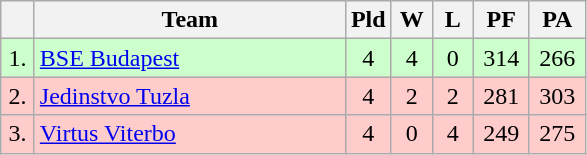<table class=wikitable style="text-align:center">
<tr>
<th width=15></th>
<th width=200>Team</th>
<th width=20>Pld</th>
<th width=20>W</th>
<th width=20>L</th>
<th width=30>PF</th>
<th width=30>PA</th>
</tr>
<tr style="background: #ccffcc;">
<td>1.</td>
<td align=left> <a href='#'>BSE Budapest</a></td>
<td>4</td>
<td>4</td>
<td>0</td>
<td>314</td>
<td>266</td>
</tr>
<tr style="background: #ffcccc;">
<td>2.</td>
<td align=left> <a href='#'>Jedinstvo Tuzla</a></td>
<td>4</td>
<td>2</td>
<td>2</td>
<td>281</td>
<td>303</td>
</tr>
<tr style="background: #ffcccc;">
<td>3.</td>
<td align=left> <a href='#'>Virtus Viterbo</a></td>
<td>4</td>
<td>0</td>
<td>4</td>
<td>249</td>
<td>275</td>
</tr>
</table>
